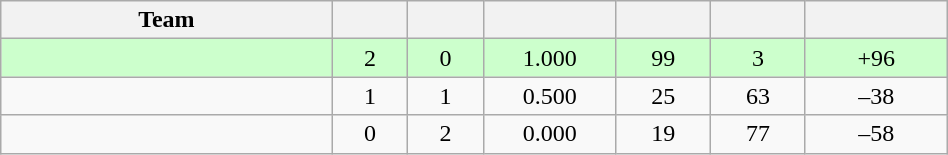<table class="wikitable" style="text-align:center; width:50%">
<tr>
<th width="35%">Team</th>
<th width="8%"></th>
<th width="8%"></th>
<th width="14%"></th>
<th width="10%"></th>
<th width="10%"></th>
<th width="15%"></th>
</tr>
<tr style="background:#CCFFCC;">
<td style="text-align:left;"></td>
<td>2</td>
<td>0</td>
<td>1.000</td>
<td>99</td>
<td>3</td>
<td>+96</td>
</tr>
<tr>
<td style="text-align:left;"></td>
<td>1</td>
<td>1</td>
<td>0.500</td>
<td>25</td>
<td>63</td>
<td>–38</td>
</tr>
<tr>
<td style="text-align:left;"></td>
<td>0</td>
<td>2</td>
<td>0.000</td>
<td>19</td>
<td>77</td>
<td>–58</td>
</tr>
</table>
